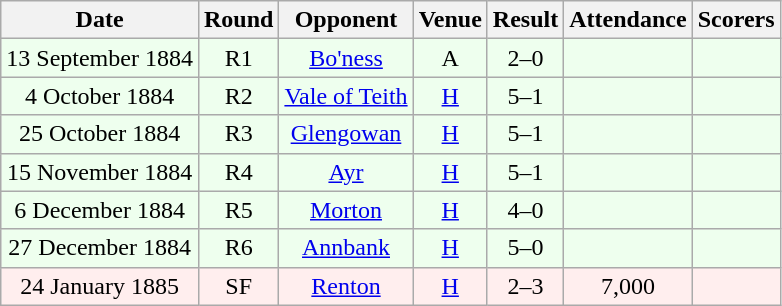<table class="wikitable sortable" style="font-size:100%; text-align:center">
<tr>
<th>Date</th>
<th>Round</th>
<th>Opponent</th>
<th>Venue</th>
<th>Result</th>
<th>Attendance</th>
<th>Scorers</th>
</tr>
<tr bgcolor = "#eeffee">
<td>13 September 1884</td>
<td>R1</td>
<td><a href='#'>Bo'ness</a></td>
<td>A</td>
<td>2–0</td>
<td></td>
<td></td>
</tr>
<tr bgcolor = "#eeffee">
<td>4 October 1884</td>
<td>R2</td>
<td><a href='#'>Vale of Teith</a></td>
<td><a href='#'>H</a></td>
<td>5–1</td>
<td></td>
<td></td>
</tr>
<tr bgcolor = "#eeffee">
<td>25 October 1884</td>
<td>R3</td>
<td><a href='#'>Glengowan</a></td>
<td><a href='#'>H</a></td>
<td>5–1</td>
<td></td>
<td></td>
</tr>
<tr bgcolor = "#eeffee">
<td>15 November 1884</td>
<td>R4</td>
<td><a href='#'>Ayr</a></td>
<td><a href='#'>H</a></td>
<td>5–1</td>
<td></td>
<td></td>
</tr>
<tr bgcolor = "#eeffee">
<td>6 December 1884</td>
<td>R5</td>
<td><a href='#'>Morton</a></td>
<td><a href='#'>H</a></td>
<td>4–0</td>
<td></td>
<td></td>
</tr>
<tr bgcolor = "#eeffee">
<td>27 December 1884</td>
<td>R6</td>
<td><a href='#'>Annbank</a></td>
<td><a href='#'>H</a></td>
<td>5–0</td>
<td></td>
<td></td>
</tr>
<tr bgcolor = "#ffeeee">
<td>24 January 1885</td>
<td>SF</td>
<td><a href='#'>Renton</a></td>
<td><a href='#'>H</a></td>
<td>2–3</td>
<td>7,000</td>
<td></td>
</tr>
</table>
